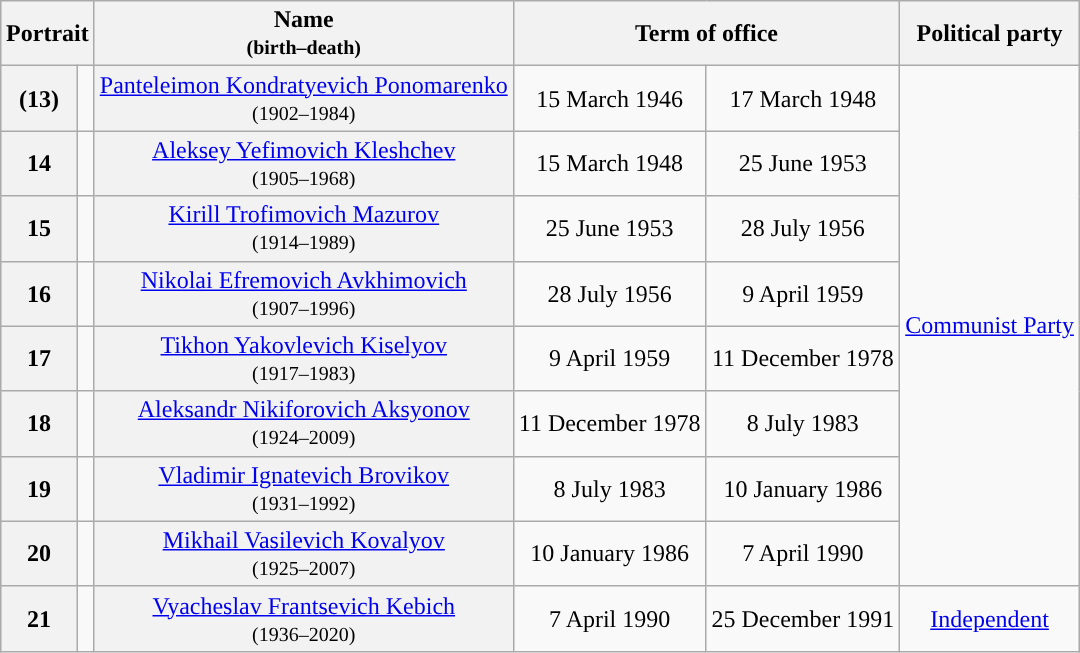<table class="wikitable" style="text-align:center; margin-left: auto; margin-right: auto; border: none;">
<tr>
<th colspan=2>Portrait</th>
<th>Name<br><small>(birth–death)</small></th>
<th colspan="2">Term of office</th>
<th>Political party</th>
</tr>
<tr>
<th style="background:">(13)</th>
<td></td>
<th scope="row" style="font-weight:normal;"><a href='#'>Panteleimon Kondratyevich Ponomarenko</a><br><small>(1902–1984)</small></th>
<td>15 March 1946</td>
<td>17 March 1948</td>
<td rowspan="8"><a href='#'>Communist Party</a></td>
</tr>
<tr>
<th style="background:">14</th>
<td></td>
<th scope="row" style="font-weight:normal;"><a href='#'>Aleksey Yefimovich Kleshchev</a><br><small>(1905–1968)</small></th>
<td>15 March 1948</td>
<td>25 June 1953</td>
</tr>
<tr>
<th style="background:">15</th>
<td></td>
<th scope="row" style="font-weight:normal;"><a href='#'>Kirill Trofimovich Mazurov</a><br><small>(1914–1989)</small></th>
<td>25 June 1953</td>
<td>28 July 1956</td>
</tr>
<tr>
<th style="background:">16</th>
<td></td>
<th scope="row" style="font-weight:normal;"><a href='#'>Nikolai Efremovich Avkhimovich</a><br><small>(1907–1996)</small></th>
<td>28 July 1956</td>
<td>9 April 1959</td>
</tr>
<tr>
<th style="background:">17</th>
<td></td>
<th scope="row" style="font-weight:normal;"><a href='#'>Tikhon Yakovlevich Kiselyov</a><br><small>(1917–1983)</small></th>
<td>9 April 1959</td>
<td>11 December 1978</td>
</tr>
<tr>
<th style="background:">18</th>
<td></td>
<th scope="row" style="font-weight:normal;"><a href='#'>Aleksandr Nikiforovich Aksyonov</a><br><small>(1924–2009)</small></th>
<td>11 December 1978</td>
<td>8 July 1983</td>
</tr>
<tr>
<th style="background:">19</th>
<td></td>
<th scope="row" style="font-weight:normal;"><a href='#'>Vladimir Ignatevich Brovikov</a><br><small>(1931–1992)</small></th>
<td>8 July 1983</td>
<td>10 January 1986</td>
</tr>
<tr>
<th style="background:">20</th>
<td></td>
<th scope="row" style="font-weight:normal;"><a href='#'>Mikhail Vasilevich Kovalyov</a><br><small>(1925–2007)</small></th>
<td>10 January 1986</td>
<td>7 April 1990</td>
</tr>
<tr>
<th style="text-align:center; background: ">21</th>
<td></td>
<th scope="row" style="font-weight:normal;"><a href='#'>Vyacheslav Frantsevich Kebich</a><br><small>(1936–2020)</small></th>
<td>7 April 1990</td>
<td>25 December 1991</td>
<td><a href='#'>Independent</a></td>
</tr>
</table>
